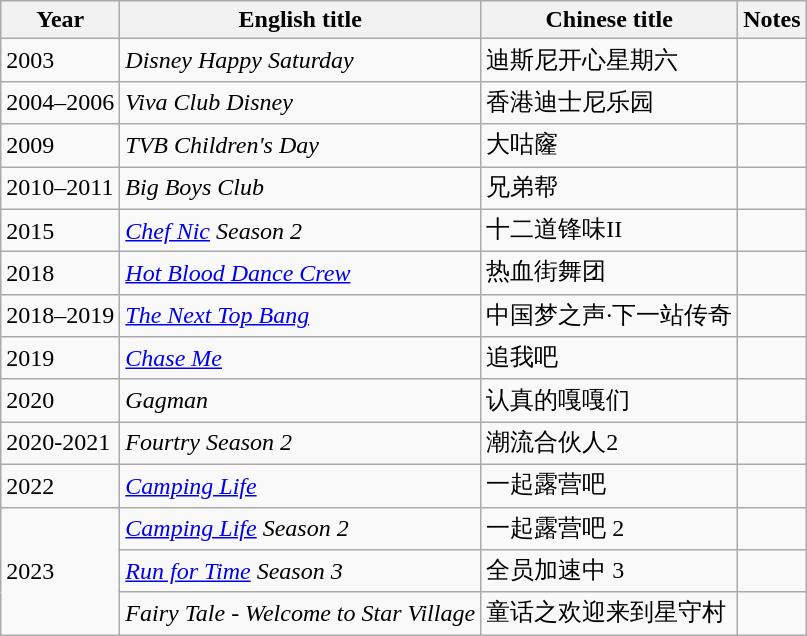<table class="wikitable">
<tr>
<th>Year</th>
<th>English title</th>
<th>Chinese title</th>
<th>Notes</th>
</tr>
<tr>
<td>2003</td>
<td><em>Disney Happy Saturday</em></td>
<td>迪斯尼开心星期六</td>
<td></td>
</tr>
<tr>
<td>2004–2006</td>
<td><em>Viva Club Disney</em></td>
<td>香港迪士尼乐园</td>
<td></td>
</tr>
<tr>
<td>2009</td>
<td><em>TVB Children's Day</em></td>
<td>大咕窿</td>
<td></td>
</tr>
<tr>
<td>2010–2011</td>
<td><em>Big Boys Club</em></td>
<td>兄弟帮</td>
<td></td>
</tr>
<tr>
<td>2015</td>
<td><em><a href='#'>Chef Nic</a> Season 2</em></td>
<td>十二道锋味II</td>
<td></td>
</tr>
<tr>
<td rowspan=1>2018</td>
<td><em><a href='#'>Hot Blood Dance Crew</a></em></td>
<td>热血街舞团</td>
<td></td>
</tr>
<tr>
<td>2018–2019</td>
<td><em><a href='#'>The Next Top Bang</a></em></td>
<td>中国梦之声·下一站传奇</td>
<td></td>
</tr>
<tr>
<td>2019</td>
<td><em><a href='#'>Chase Me</a></em></td>
<td>追我吧</td>
<td></td>
</tr>
<tr>
<td>2020</td>
<td><em>Gagman</em></td>
<td>认真的嘎嘎们</td>
<td></td>
</tr>
<tr>
<td>2020-2021</td>
<td><em>Fourtry Season 2</em></td>
<td>潮流合伙人2</td>
<td></td>
</tr>
<tr>
<td>2022</td>
<td><em><a href='#'>Camping Life</a></em></td>
<td>一起露营吧</td>
<td></td>
</tr>
<tr>
<td rowspan=3>2023</td>
<td><em><a href='#'>Camping Life</a> Season 2</em></td>
<td>一起露营吧 2</td>
<td></td>
</tr>
<tr>
<td><em><a href='#'>Run for Time</a> Season 3</em></td>
<td>全员加速中 3</td>
<td></td>
</tr>
<tr>
<td><em>Fairy Tale - Welcome to Star Village</em></td>
<td>童话之欢迎来到星守村</td>
<td></td>
</tr>
</table>
